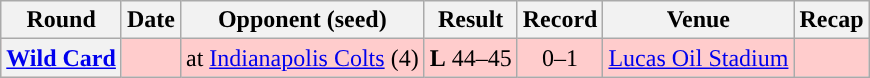<table class="wikitable" style="text-align:center">
<tr>
<th>Round</th>
<th>Date</th>
<th>Opponent (seed)</th>
<th>Result</th>
<th>Record</th>
<th>Venue</th>
<th>Recap</th>
</tr>
<tr style="background:#fcc">
<th><a href='#'>Wild Card</a></th>
<td></td>
<td>at <a href='#'>Indianapolis Colts</a> (4)</td>
<td><strong>L</strong> 44–45</td>
<td>0–1</td>
<td><a href='#'>Lucas Oil Stadium</a></td>
<td></td>
</tr>
</table>
